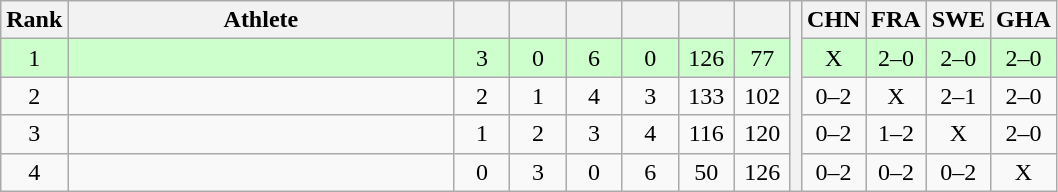<table class="wikitable" style="text-align:center">
<tr>
<th>Rank</th>
<th width=250>Athlete</th>
<th width=30></th>
<th width=30></th>
<th width=30></th>
<th width=30></th>
<th width=30></th>
<th width=30></th>
<th rowspan=5></th>
<th width=30>CHN</th>
<th width=30>FRA</th>
<th width=30>SWE</th>
<th width=30>GHA</th>
</tr>
<tr style="background-color:#ccffcc;">
<td>1</td>
<td align=left></td>
<td>3</td>
<td>0</td>
<td>6</td>
<td>0</td>
<td>126</td>
<td>77</td>
<td>X</td>
<td>2–0</td>
<td>2–0</td>
<td>2–0</td>
</tr>
<tr>
<td>2</td>
<td align=left></td>
<td>2</td>
<td>1</td>
<td>4</td>
<td>3</td>
<td>133</td>
<td>102</td>
<td>0–2</td>
<td>X</td>
<td>2–1</td>
<td>2–0</td>
</tr>
<tr>
<td>3</td>
<td align=left></td>
<td>1</td>
<td>2</td>
<td>3</td>
<td>4</td>
<td>116</td>
<td>120</td>
<td>0–2</td>
<td>1–2</td>
<td>X</td>
<td>2–0</td>
</tr>
<tr>
<td>4</td>
<td align=left></td>
<td>0</td>
<td>3</td>
<td>0</td>
<td>6</td>
<td>50</td>
<td>126</td>
<td>0–2</td>
<td>0–2</td>
<td>0–2</td>
<td>X</td>
</tr>
</table>
